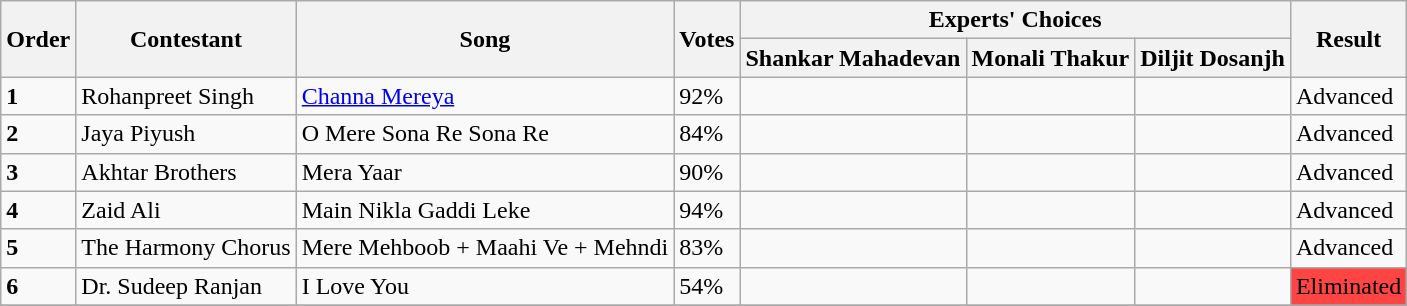<table class="wikitable sortable mw-collapsible">
<tr>
<th rowspan="2">Order</th>
<th rowspan="2">Contestant</th>
<th rowspan="2">Song</th>
<th rowspan="2">Votes</th>
<th colspan="3">Experts' Choices</th>
<th rowspan="2">Result</th>
</tr>
<tr>
<th>Shankar Mahadevan</th>
<th>Monali Thakur</th>
<th>Diljit Dosanjh</th>
</tr>
<tr>
<td><strong>1</strong></td>
<td>Rohanpreet Singh</td>
<td><a href='#'>Channa Mereya</a></td>
<td>92%</td>
<td></td>
<td></td>
<td></td>
<td>Advanced</td>
</tr>
<tr>
<td><strong>2</strong></td>
<td>Jaya Piyush</td>
<td>O Mere Sona Re Sona Re</td>
<td>84%</td>
<td></td>
<td></td>
<td></td>
<td>Advanced</td>
</tr>
<tr>
<td><strong>3</strong></td>
<td>Akhtar Brothers</td>
<td>Mera Yaar</td>
<td>90%</td>
<td></td>
<td></td>
<td></td>
<td>Advanced</td>
</tr>
<tr>
<td><strong>4</strong></td>
<td>Zaid Ali</td>
<td>Main Nikla Gaddi Leke</td>
<td>94%</td>
<td></td>
<td></td>
<td></td>
<td>Advanced</td>
</tr>
<tr>
<td><strong>5</strong></td>
<td>The Harmony Chorus</td>
<td>Mere Mehboob + Maahi Ve + Mehndi</td>
<td>83%</td>
<td></td>
<td></td>
<td></td>
<td>Advanced</td>
</tr>
<tr>
<td><strong>6</strong></td>
<td>Dr. Sudeep Ranjan</td>
<td>I Love You</td>
<td>54%</td>
<td></td>
<td></td>
<td></td>
<td bgcolor="#ff4444">Eliminated</td>
</tr>
<tr>
</tr>
</table>
